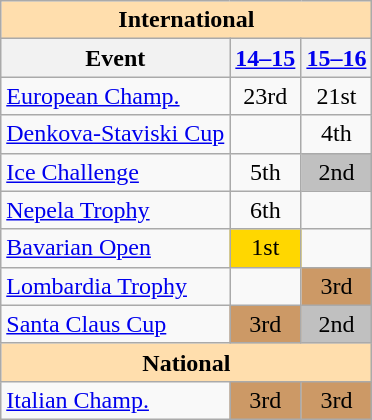<table class="wikitable" style="text-align:center">
<tr>
<th style="background-color: #ffdead; " colspan=3 align=center>International</th>
</tr>
<tr>
<th>Event</th>
<th><a href='#'>14–15</a></th>
<th><a href='#'>15–16</a></th>
</tr>
<tr>
<td align=left><a href='#'>European Champ.</a></td>
<td>23rd</td>
<td>21st</td>
</tr>
<tr>
<td align=left> <a href='#'>Denkova-Staviski Cup</a></td>
<td></td>
<td>4th</td>
</tr>
<tr>
<td align=left> <a href='#'>Ice Challenge</a></td>
<td>5th</td>
<td bgcolor=silver>2nd</td>
</tr>
<tr>
<td align=left> <a href='#'>Nepela Trophy</a></td>
<td>6th</td>
<td></td>
</tr>
<tr>
<td align=left><a href='#'>Bavarian Open</a></td>
<td bgcolor=gold>1st</td>
<td></td>
</tr>
<tr>
<td align=left><a href='#'>Lombardia Trophy</a></td>
<td></td>
<td bgcolor=cc9966>3rd</td>
</tr>
<tr>
<td align=left><a href='#'>Santa Claus Cup</a></td>
<td bgcolor=cc9966>3rd</td>
<td bgcolor=silver>2nd</td>
</tr>
<tr>
<th style="background-color: #ffdead; " colspan=3 align=center>National</th>
</tr>
<tr>
<td align=left><a href='#'>Italian Champ.</a></td>
<td bgcolor=cc9966>3rd</td>
<td bgcolor=cc9966>3rd</td>
</tr>
</table>
